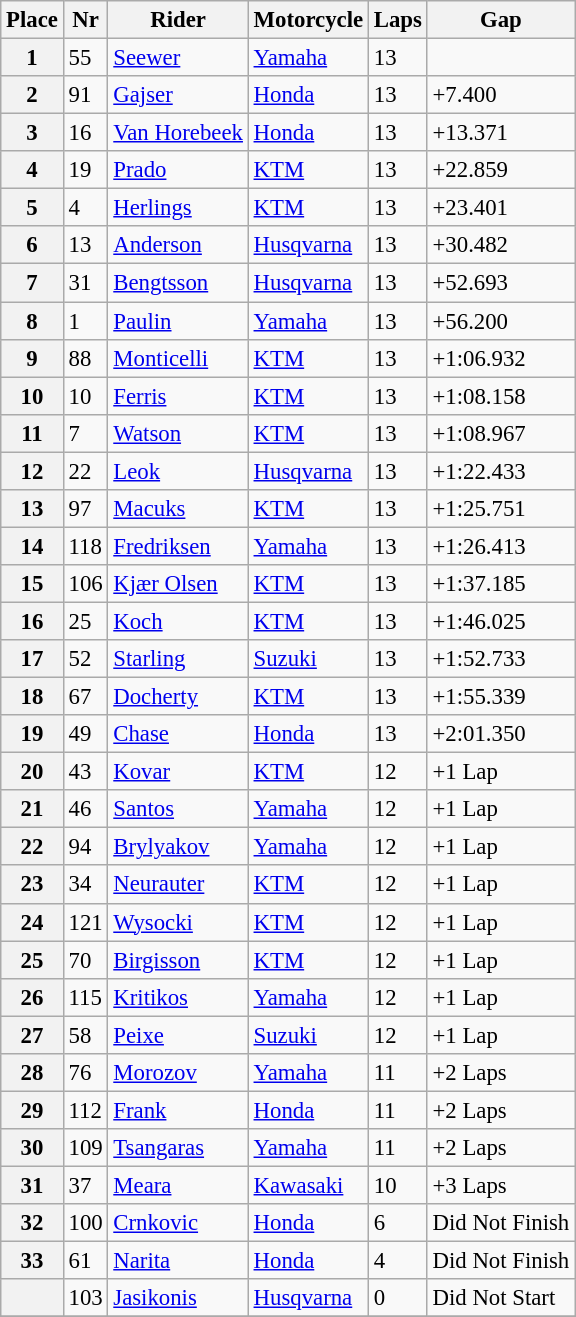<table class="wikitable" style="font-size: 95%">
<tr>
<th>Place</th>
<th>Nr</th>
<th>Rider</th>
<th>Motorcycle</th>
<th>Laps</th>
<th>Gap</th>
</tr>
<tr>
<th>1</th>
<td>55</td>
<td> <a href='#'>Seewer</a></td>
<td><a href='#'>Yamaha</a></td>
<td>13</td>
<td></td>
</tr>
<tr>
<th>2</th>
<td>91</td>
<td> <a href='#'>Gajser</a></td>
<td><a href='#'>Honda</a></td>
<td>13</td>
<td>+7.400</td>
</tr>
<tr>
<th>3</th>
<td>16</td>
<td> <a href='#'>Van Horebeek</a></td>
<td><a href='#'>Honda</a></td>
<td>13</td>
<td>+13.371</td>
</tr>
<tr>
<th>4</th>
<td>19</td>
<td> <a href='#'>Prado</a></td>
<td><a href='#'>KTM</a></td>
<td>13</td>
<td>+22.859</td>
</tr>
<tr>
<th>5</th>
<td>4</td>
<td> <a href='#'>Herlings</a></td>
<td><a href='#'>KTM</a></td>
<td>13</td>
<td>+23.401</td>
</tr>
<tr>
<th>6</th>
<td>13</td>
<td> <a href='#'>Anderson</a></td>
<td><a href='#'>Husqvarna</a></td>
<td>13</td>
<td>+30.482</td>
</tr>
<tr>
<th>7</th>
<td>31</td>
<td> <a href='#'>Bengtsson</a></td>
<td><a href='#'>Husqvarna</a></td>
<td>13</td>
<td>+52.693</td>
</tr>
<tr>
<th>8</th>
<td>1</td>
<td> <a href='#'>Paulin</a></td>
<td><a href='#'>Yamaha</a></td>
<td>13</td>
<td>+56.200</td>
</tr>
<tr>
<th>9</th>
<td>88</td>
<td> <a href='#'>Monticelli</a></td>
<td><a href='#'>KTM</a></td>
<td>13</td>
<td>+1:06.932</td>
</tr>
<tr>
<th>10</th>
<td>10</td>
<td> <a href='#'>Ferris</a></td>
<td><a href='#'>KTM</a></td>
<td>13</td>
<td>+1:08.158</td>
</tr>
<tr>
<th>11</th>
<td>7</td>
<td> <a href='#'>Watson</a></td>
<td><a href='#'>KTM</a></td>
<td>13</td>
<td>+1:08.967</td>
</tr>
<tr>
<th>12</th>
<td>22</td>
<td> <a href='#'>Leok</a></td>
<td><a href='#'>Husqvarna</a></td>
<td>13</td>
<td>+1:22.433</td>
</tr>
<tr>
<th>13</th>
<td>97</td>
<td> <a href='#'>Macuks</a></td>
<td><a href='#'>KTM</a></td>
<td>13</td>
<td>+1:25.751</td>
</tr>
<tr>
<th>14</th>
<td>118</td>
<td> <a href='#'>Fredriksen</a></td>
<td><a href='#'>Yamaha</a></td>
<td>13</td>
<td>+1:26.413</td>
</tr>
<tr>
<th>15</th>
<td>106</td>
<td> <a href='#'>Kjær Olsen</a></td>
<td><a href='#'>KTM</a></td>
<td>13</td>
<td>+1:37.185</td>
</tr>
<tr>
<th>16</th>
<td>25</td>
<td> <a href='#'>Koch</a></td>
<td><a href='#'>KTM</a></td>
<td>13</td>
<td>+1:46.025</td>
</tr>
<tr>
<th>17</th>
<td>52</td>
<td> <a href='#'>Starling</a></td>
<td><a href='#'>Suzuki</a></td>
<td>13</td>
<td>+1:52.733</td>
</tr>
<tr>
<th>18</th>
<td>67</td>
<td> <a href='#'>Docherty</a></td>
<td><a href='#'>KTM</a></td>
<td>13</td>
<td>+1:55.339</td>
</tr>
<tr>
<th>19</th>
<td>49</td>
<td> <a href='#'>Chase</a></td>
<td><a href='#'>Honda</a></td>
<td>13</td>
<td>+2:01.350</td>
</tr>
<tr>
<th>20</th>
<td>43</td>
<td> <a href='#'>Kovar</a></td>
<td><a href='#'>KTM</a></td>
<td>12</td>
<td>+1 Lap</td>
</tr>
<tr>
<th>21</th>
<td>46</td>
<td> <a href='#'>Santos</a></td>
<td><a href='#'>Yamaha</a></td>
<td>12</td>
<td>+1 Lap</td>
</tr>
<tr>
<th>22</th>
<td>94</td>
<td> <a href='#'>Brylyakov</a></td>
<td><a href='#'>Yamaha</a></td>
<td>12</td>
<td>+1 Lap</td>
</tr>
<tr>
<th>23</th>
<td>34</td>
<td> <a href='#'>Neurauter</a></td>
<td><a href='#'>KTM</a></td>
<td>12</td>
<td>+1 Lap</td>
</tr>
<tr>
<th>24</th>
<td>121</td>
<td> <a href='#'>Wysocki</a></td>
<td><a href='#'>KTM</a></td>
<td>12</td>
<td>+1 Lap</td>
</tr>
<tr>
<th>25</th>
<td>70</td>
<td> <a href='#'>Birgisson</a></td>
<td><a href='#'>KTM</a></td>
<td>12</td>
<td>+1 Lap</td>
</tr>
<tr>
<th>26</th>
<td>115</td>
<td> <a href='#'>Kritikos</a></td>
<td><a href='#'>Yamaha</a></td>
<td>12</td>
<td>+1 Lap</td>
</tr>
<tr>
<th>27</th>
<td>58</td>
<td> <a href='#'>Peixe</a></td>
<td><a href='#'>Suzuki</a></td>
<td>12</td>
<td>+1 Lap</td>
</tr>
<tr>
<th>28</th>
<td>76</td>
<td> <a href='#'>Morozov</a></td>
<td><a href='#'>Yamaha</a></td>
<td>11</td>
<td>+2 Laps</td>
</tr>
<tr>
<th>29</th>
<td>112</td>
<td> <a href='#'>Frank</a></td>
<td><a href='#'>Honda</a></td>
<td>11</td>
<td>+2 Laps</td>
</tr>
<tr>
<th>30</th>
<td>109</td>
<td> <a href='#'>Tsangaras</a></td>
<td><a href='#'>Yamaha</a></td>
<td>11</td>
<td>+2 Laps</td>
</tr>
<tr>
<th>31</th>
<td>37</td>
<td> <a href='#'>Meara</a></td>
<td><a href='#'>Kawasaki</a></td>
<td>10</td>
<td>+3 Laps</td>
</tr>
<tr>
<th>32</th>
<td>100</td>
<td> <a href='#'>Crnkovic</a></td>
<td><a href='#'>Honda</a></td>
<td>6</td>
<td>Did Not Finish</td>
</tr>
<tr>
<th>33</th>
<td>61</td>
<td> <a href='#'>Narita</a></td>
<td><a href='#'>Honda</a></td>
<td>4</td>
<td>Did Not Finish</td>
</tr>
<tr>
<th></th>
<td>103</td>
<td> <a href='#'>Jasikonis</a></td>
<td><a href='#'>Husqvarna</a></td>
<td>0</td>
<td>Did Not Start</td>
</tr>
<tr>
</tr>
</table>
